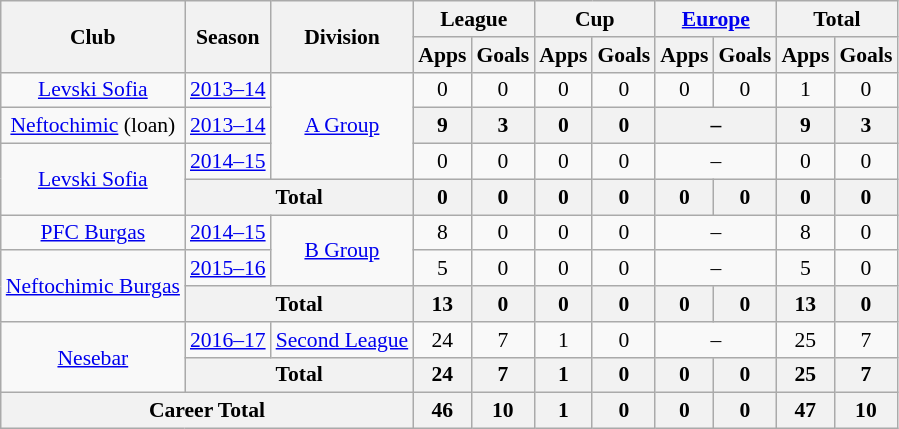<table class="wikitable" style="font-size:90%; text-align: center">
<tr>
<th rowspan=2>Club</th>
<th rowspan=2>Season</th>
<th rowspan="2">Division</th>
<th colspan=2>League</th>
<th colspan=2>Cup</th>
<th colspan=2><a href='#'>Europe</a></th>
<th colspan=2>Total</th>
</tr>
<tr>
<th>Apps</th>
<th>Goals</th>
<th>Apps</th>
<th>Goals</th>
<th>Apps</th>
<th>Goals</th>
<th>Apps</th>
<th>Goals</th>
</tr>
<tr>
<td><a href='#'>Levski Sofia</a></td>
<td><a href='#'>2013–14</a></td>
<td rowspan="3"><a href='#'>A Group</a></td>
<td>0</td>
<td>0</td>
<td>0</td>
<td>0</td>
<td>0</td>
<td>0</td>
<td>1</td>
<td>0</td>
</tr>
<tr>
<td><a href='#'>Neftochimic</a> (loan)</td>
<td><a href='#'>2013–14</a></td>
<th>9</th>
<th>3</th>
<th>0</th>
<th>0</th>
<th colspan="2">–</th>
<th>9</th>
<th>3</th>
</tr>
<tr>
<td rowspan=2><a href='#'>Levski Sofia</a></td>
<td><a href='#'>2014–15</a></td>
<td>0</td>
<td>0</td>
<td>0</td>
<td>0</td>
<td colspan="2">–</td>
<td>0</td>
<td>0</td>
</tr>
<tr>
<th colspan=2>Total</th>
<th>0</th>
<th>0</th>
<th>0</th>
<th>0</th>
<th>0</th>
<th>0</th>
<th>0</th>
<th>0</th>
</tr>
<tr>
<td><a href='#'>PFC Burgas</a></td>
<td><a href='#'>2014–15</a></td>
<td rowspan="2"><a href='#'>B Group</a></td>
<td>8</td>
<td>0</td>
<td>0</td>
<td>0</td>
<td colspan="2">–</td>
<td>8</td>
<td>0</td>
</tr>
<tr>
<td rowspan=2><a href='#'>Neftochimic Burgas</a></td>
<td><a href='#'>2015–16</a></td>
<td>5</td>
<td>0</td>
<td>0</td>
<td>0</td>
<td colspan="2">–</td>
<td>5</td>
<td>0</td>
</tr>
<tr>
<th colspan=2>Total</th>
<th>13</th>
<th>0</th>
<th>0</th>
<th>0</th>
<th>0</th>
<th>0</th>
<th>13</th>
<th>0</th>
</tr>
<tr>
<td rowspan=2><a href='#'>Nesebar</a></td>
<td><a href='#'>2016–17</a></td>
<td rowspan="1"><a href='#'>Second League</a></td>
<td>24</td>
<td>7</td>
<td>1</td>
<td>0</td>
<td colspan="2">–</td>
<td>25</td>
<td>7</td>
</tr>
<tr>
<th colspan=2>Total</th>
<th>24</th>
<th>7</th>
<th>1</th>
<th>0</th>
<th>0</th>
<th>0</th>
<th>25</th>
<th>7</th>
</tr>
<tr>
<th colspan=3>Career Total</th>
<th>46</th>
<th>10</th>
<th>1</th>
<th>0</th>
<th>0</th>
<th>0</th>
<th>47</th>
<th>10</th>
</tr>
</table>
